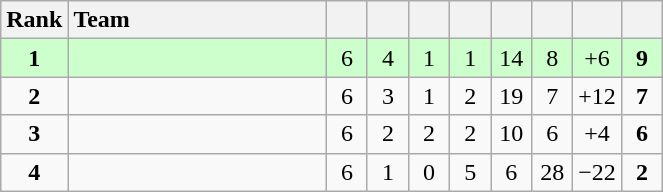<table class="wikitable" style="text-align:center">
<tr>
<th width=30>Rank</th>
<th width=165 style="text-align:left">Team</th>
<th width=20></th>
<th width=20></th>
<th width=20></th>
<th width=20></th>
<th width=20></th>
<th width=20></th>
<th width=20></th>
<th width=20></th>
</tr>
<tr bgcolor="#ccffcc">
<td><strong>1</strong></td>
<td align="left"></td>
<td>6</td>
<td>4</td>
<td>1</td>
<td>1</td>
<td>14</td>
<td>8</td>
<td>+6</td>
<td><strong>9</strong></td>
</tr>
<tr>
<td><strong>2</strong></td>
<td align="left"></td>
<td>6</td>
<td>3</td>
<td>1</td>
<td>2</td>
<td>19</td>
<td>7</td>
<td>+12</td>
<td><strong>7</strong></td>
</tr>
<tr>
<td><strong>3</strong></td>
<td align="left"></td>
<td>6</td>
<td>2</td>
<td>2</td>
<td>2</td>
<td>10</td>
<td>6</td>
<td>+4</td>
<td><strong>6</strong></td>
</tr>
<tr>
<td><strong>4</strong></td>
<td align="left"></td>
<td>6</td>
<td>1</td>
<td>0</td>
<td>5</td>
<td>6</td>
<td>28</td>
<td>−22</td>
<td><strong>2</strong></td>
</tr>
</table>
